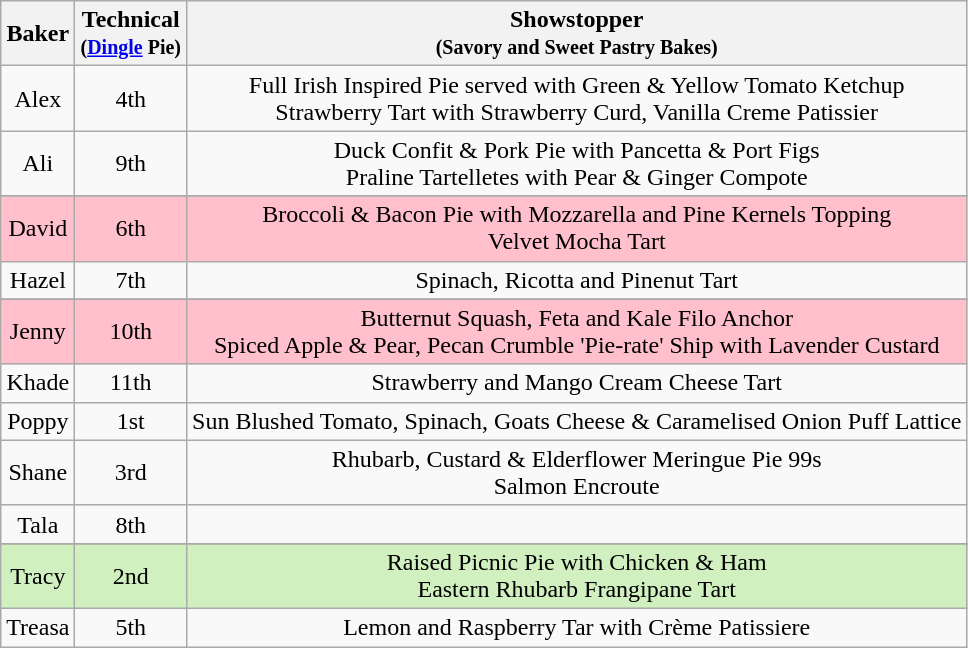<table class="wikitable" style="text-align:center;">
<tr>
<th>Baker</th>
<th>Technical<br><small>(<a href='#'>Dingle</a> Pie)</small></th>
<th>Showstopper<br><small>(Savory and Sweet Pastry Bakes)</small></th>
</tr>
<tr>
<td>Alex</td>
<td>4th</td>
<td>Full Irish Inspired Pie served with Green & Yellow Tomato Ketchup<br>Strawberry Tart with Strawberry Curd, Vanilla Creme Patissier</td>
</tr>
<tr>
<td>Ali</td>
<td>9th</td>
<td>Duck Confit & Pork Pie with Pancetta & Port Figs<br>Praline Tartelletes with Pear & Ginger Compote</td>
</tr>
<tr>
</tr>
<tr style="background:pink;">
<td>David</td>
<td>6th</td>
<td>Broccoli & Bacon Pie with Mozzarella and Pine Kernels Topping<br>Velvet Mocha Tart</td>
</tr>
<tr>
<td>Hazel</td>
<td>7th</td>
<td>Spinach, Ricotta and Pinenut Tart</td>
</tr>
<tr>
</tr>
<tr style="background:pink;">
<td>Jenny</td>
<td>10th</td>
<td>Butternut Squash, Feta and Kale Filo Anchor<br>Spiced Apple & Pear, Pecan Crumble 'Pie-rate' Ship with Lavender Custard</td>
</tr>
<tr>
<td>Khade</td>
<td>11th</td>
<td>Strawberry and Mango Cream Cheese Tart</td>
</tr>
<tr>
<td>Poppy</td>
<td>1st</td>
<td>Sun Blushed Tomato, Spinach, Goats Cheese & Caramelised Onion Puff Lattice</td>
</tr>
<tr>
<td>Shane</td>
<td>3rd</td>
<td>Rhubarb, Custard & Elderflower Meringue Pie 99s<br>Salmon Encroute</td>
</tr>
<tr>
<td>Tala</td>
<td>8th</td>
<td></td>
</tr>
<tr>
</tr>
<tr style="background:#d0f0c0">
<td>Tracy</td>
<td>2nd</td>
<td>Raised Picnic Pie with Chicken & Ham<br>Eastern Rhubarb Frangipane Tart</td>
</tr>
<tr>
<td>Treasa</td>
<td>5th</td>
<td>Lemon and Raspberry Tar with Crème Patissiere</td>
</tr>
</table>
